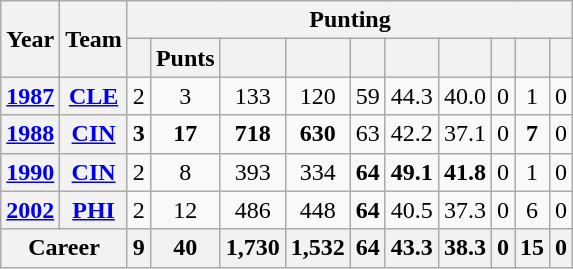<table class=wikitable style="text-align:center;">
<tr>
<th rowspan="2">Year</th>
<th rowspan="2">Team</th>
<th colspan="10">Punting</th>
</tr>
<tr>
<th></th>
<th>Punts</th>
<th></th>
<th></th>
<th></th>
<th></th>
<th></th>
<th></th>
<th></th>
<th></th>
</tr>
<tr>
<th><a href='#'>1987</a></th>
<th><a href='#'>CLE</a></th>
<td>2</td>
<td>3</td>
<td>133</td>
<td>120</td>
<td>59</td>
<td>44.3</td>
<td>40.0</td>
<td>0</td>
<td>1</td>
<td>0</td>
</tr>
<tr>
<th><a href='#'>1988</a></th>
<th><a href='#'>CIN</a></th>
<td><strong>3</strong></td>
<td><strong>17</strong></td>
<td><strong>718</strong></td>
<td><strong>630</strong></td>
<td>63</td>
<td>42.2</td>
<td>37.1</td>
<td>0</td>
<td><strong>7</strong></td>
<td>0</td>
</tr>
<tr>
<th><a href='#'>1990</a></th>
<th><a href='#'>CIN</a></th>
<td>2</td>
<td>8</td>
<td>393</td>
<td>334</td>
<td><strong>64</strong></td>
<td><strong>49.1</strong></td>
<td><strong>41.8</strong></td>
<td>0</td>
<td>1</td>
<td>0</td>
</tr>
<tr>
<th><a href='#'>2002</a></th>
<th><a href='#'>PHI</a></th>
<td>2</td>
<td>12</td>
<td>486</td>
<td>448</td>
<td><strong>64</strong></td>
<td>40.5</td>
<td>37.3</td>
<td>0</td>
<td>6</td>
<td>0</td>
</tr>
<tr>
<th colspan="2">Career</th>
<th>9</th>
<th>40</th>
<th>1,730</th>
<th>1,532</th>
<th>64</th>
<th>43.3</th>
<th>38.3</th>
<th>0</th>
<th>15</th>
<th>0</th>
</tr>
</table>
